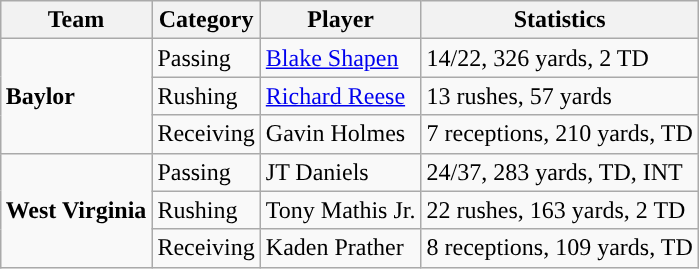<table class="wikitable" style="float: right;">
<tr>
<th>Team</th>
<th>Category</th>
<th>Player</th>
<th>Statistics</th>
</tr>
<tr>
<td rowspan=3><strong>Baylor</strong></td>
<td>Passing</td>
<td><a href='#'>Blake Shapen</a></td>
<td>14/22, 326 yards, 2 TD</td>
</tr>
<tr>
<td>Rushing</td>
<td><a href='#'>Richard Reese</a></td>
<td>13 rushes, 57 yards</td>
</tr>
<tr>
<td>Receiving</td>
<td>Gavin Holmes</td>
<td>7 receptions, 210 yards, TD</td>
</tr>
<tr>
<td rowspan=3><strong>West Virginia</strong></td>
<td>Passing</td>
<td>JT Daniels</td>
<td>24/37, 283 yards, TD, INT</td>
</tr>
<tr>
<td>Rushing</td>
<td>Tony Mathis Jr.</td>
<td>22 rushes, 163 yards, 2 TD</td>
</tr>
<tr>
<td>Receiving</td>
<td>Kaden Prather</td>
<td>8 receptions, 109 yards, TD</td>
</tr>
</table>
